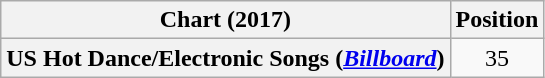<table class="wikitable plainrowheaders" style="text-align:center">
<tr>
<th>Chart (2017)</th>
<th>Position</th>
</tr>
<tr>
<th scope="row">US Hot Dance/Electronic Songs (<em><a href='#'>Billboard</a></em>)</th>
<td>35</td>
</tr>
</table>
